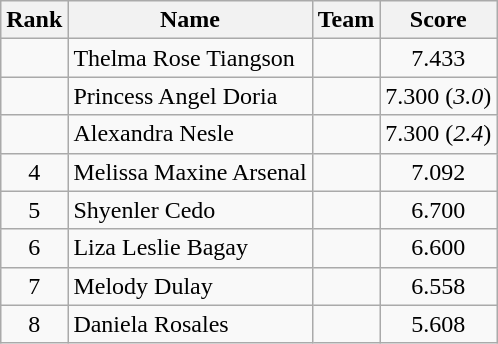<table class="wikitable" style="text-align:center">
<tr>
<th>Rank</th>
<th>Name</th>
<th>Team</th>
<th>Score</th>
</tr>
<tr>
<td></td>
<td align="left">Thelma Rose Tiangson</td>
<td align="left"></td>
<td>7.433</td>
</tr>
<tr>
<td></td>
<td align="left">Princess Angel Doria</td>
<td align="left"></td>
<td>7.300 (<em>3.0</em>)</td>
</tr>
<tr>
<td></td>
<td align="left">Alexandra Nesle</td>
<td align="left"></td>
<td>7.300 (<em>2.4</em>)</td>
</tr>
<tr>
<td>4</td>
<td align="left">Melissa Maxine Arsenal</td>
<td align="left"></td>
<td>7.092</td>
</tr>
<tr>
<td>5</td>
<td align="left">Shyenler Cedo</td>
<td align="left"></td>
<td>6.700</td>
</tr>
<tr>
<td>6</td>
<td align="left">Liza Leslie Bagay</td>
<td align="left"></td>
<td>6.600</td>
</tr>
<tr>
<td>7</td>
<td align="left">Melody Dulay</td>
<td align="left"></td>
<td>6.558</td>
</tr>
<tr>
<td>8</td>
<td align="left">Daniela Rosales</td>
<td align="left"></td>
<td>5.608</td>
</tr>
</table>
